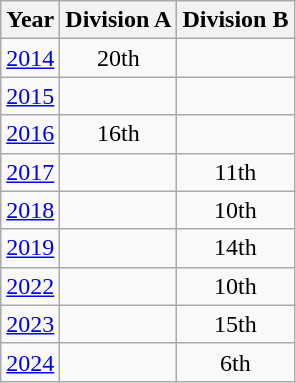<table class="wikitable" style="text-align:center">
<tr>
<th>Year</th>
<th>Division A</th>
<th>Division B</th>
</tr>
<tr>
<td><a href='#'>2014</a></td>
<td>20th</td>
<td></td>
</tr>
<tr>
<td><a href='#'>2015</a></td>
<td></td>
<td></td>
</tr>
<tr>
<td><a href='#'>2016</a></td>
<td>16th</td>
<td></td>
</tr>
<tr>
<td><a href='#'>2017</a></td>
<td></td>
<td>11th</td>
</tr>
<tr>
<td><a href='#'>2018</a></td>
<td></td>
<td>10th</td>
</tr>
<tr>
<td><a href='#'>2019</a></td>
<td></td>
<td>14th</td>
</tr>
<tr>
<td><a href='#'>2022</a></td>
<td></td>
<td>10th</td>
</tr>
<tr>
<td><a href='#'>2023</a></td>
<td></td>
<td>15th</td>
</tr>
<tr>
<td><a href='#'>2024</a></td>
<td></td>
<td>6th</td>
</tr>
</table>
